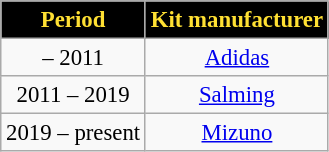<table class="wikitable" style="font-size: 95%; text-align:center">
<tr>
<th scope=col style="color:#FFE033; background:#000000">Period</th>
<th scope=col style="color:#FFE033; background:#000000">Kit manufacturer</th>
</tr>
<tr>
<td>– 2011</td>
<td> <a href='#'>Adidas</a></td>
</tr>
<tr>
<td>2011 – 2019</td>
<td> <a href='#'>Salming</a></td>
</tr>
<tr>
<td>2019 – present</td>
<td> <a href='#'>Mizuno</a></td>
</tr>
</table>
